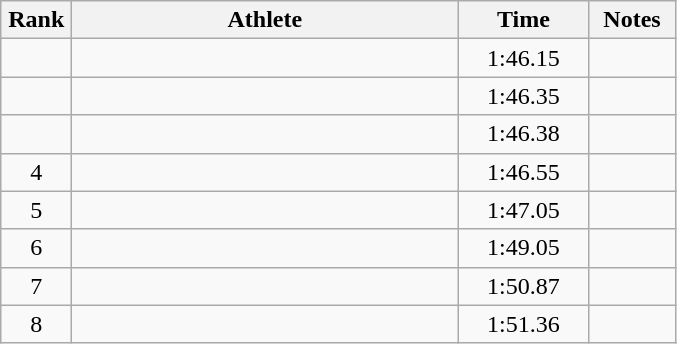<table class="wikitable" style="text-align:center">
<tr>
<th width=40>Rank</th>
<th width=250>Athlete</th>
<th width=80>Time</th>
<th width=50>Notes</th>
</tr>
<tr>
<td></td>
<td align=left></td>
<td>1:46.15</td>
<td></td>
</tr>
<tr>
<td></td>
<td align=left></td>
<td>1:46.35</td>
<td></td>
</tr>
<tr>
<td></td>
<td align=left></td>
<td>1:46.38</td>
<td></td>
</tr>
<tr>
<td>4</td>
<td align=left></td>
<td>1:46.55</td>
<td></td>
</tr>
<tr>
<td>5</td>
<td align=left></td>
<td>1:47.05</td>
<td></td>
</tr>
<tr>
<td>6</td>
<td align=left></td>
<td>1:49.05</td>
<td></td>
</tr>
<tr>
<td>7</td>
<td align=left></td>
<td>1:50.87</td>
<td></td>
</tr>
<tr>
<td>8</td>
<td align=left></td>
<td>1:51.36</td>
<td></td>
</tr>
</table>
